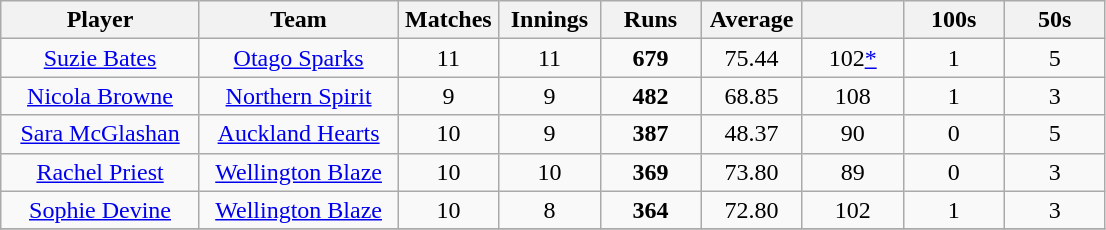<table class="wikitable" style="text-align:center;">
<tr>
<th width=125>Player</th>
<th width=125>Team</th>
<th width=60>Matches</th>
<th width=60>Innings</th>
<th width=60>Runs</th>
<th width=60>Average</th>
<th width=60></th>
<th width=60>100s</th>
<th width=60>50s</th>
</tr>
<tr>
<td><a href='#'>Suzie Bates</a></td>
<td><a href='#'>Otago Sparks</a></td>
<td>11</td>
<td>11</td>
<td><strong>679</strong></td>
<td>75.44</td>
<td>102<a href='#'>*</a></td>
<td>1</td>
<td>5</td>
</tr>
<tr>
<td><a href='#'>Nicola Browne</a></td>
<td><a href='#'>Northern Spirit</a></td>
<td>9</td>
<td>9</td>
<td><strong>482</strong></td>
<td>68.85</td>
<td>108</td>
<td>1</td>
<td>3</td>
</tr>
<tr>
<td><a href='#'>Sara McGlashan</a></td>
<td><a href='#'>Auckland Hearts</a></td>
<td>10</td>
<td>9</td>
<td><strong>387</strong></td>
<td>48.37</td>
<td>90</td>
<td>0</td>
<td>5</td>
</tr>
<tr>
<td><a href='#'>Rachel Priest</a></td>
<td><a href='#'>Wellington Blaze</a></td>
<td>10</td>
<td>10</td>
<td><strong>369</strong></td>
<td>73.80</td>
<td>89</td>
<td>0</td>
<td>3</td>
</tr>
<tr>
<td><a href='#'>Sophie Devine</a></td>
<td><a href='#'>Wellington Blaze</a></td>
<td>10</td>
<td>8</td>
<td><strong>364</strong></td>
<td>72.80</td>
<td>102</td>
<td>1</td>
<td>3</td>
</tr>
<tr>
</tr>
</table>
